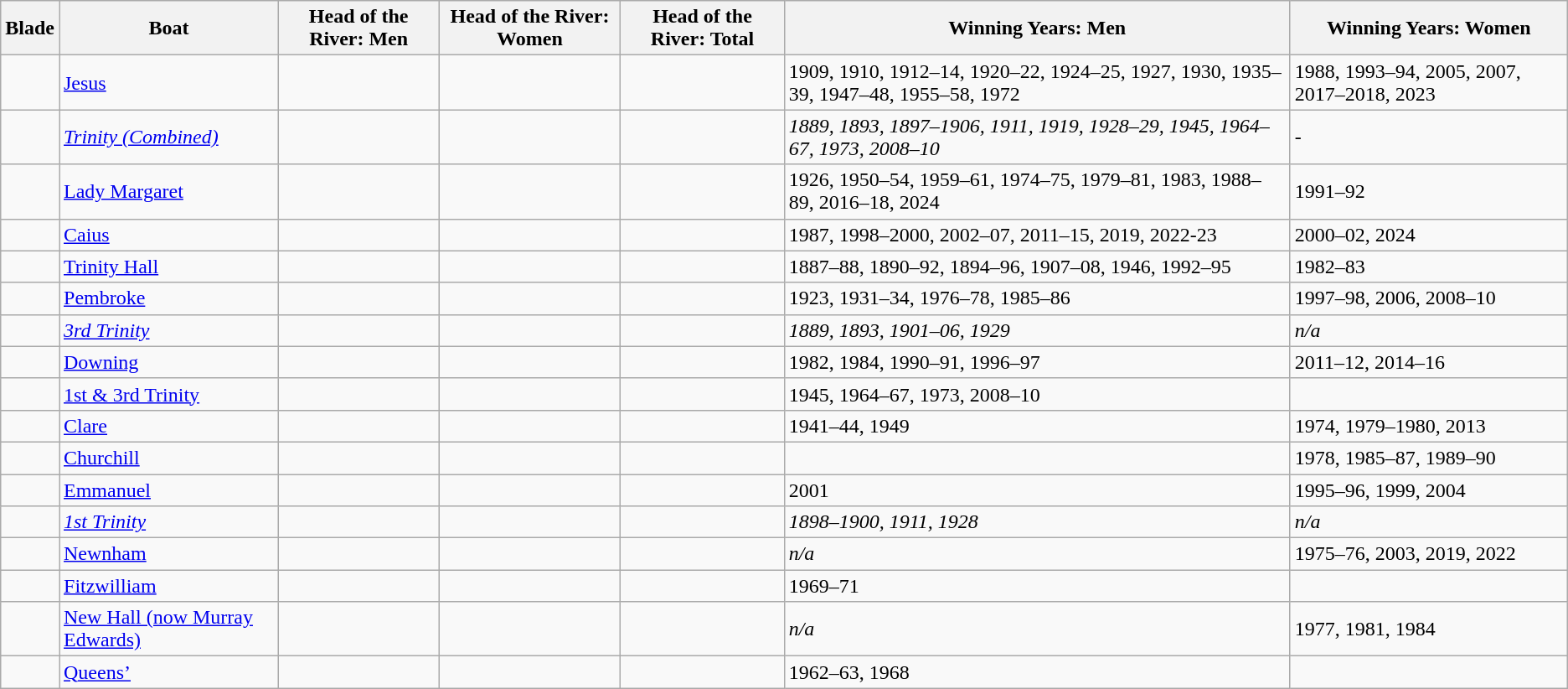<table class="wikitable sortable">
<tr>
<th>Blade</th>
<th>Boat</th>
<th>Head of the River: Men</th>
<th>Head of the River: Women</th>
<th>Head of the River: Total</th>
<th>Winning Years: Men</th>
<th>Winning Years: Women</th>
</tr>
<tr>
<td></td>
<td><a href='#'>Jesus</a></td>
<td></td>
<td></td>
<td></td>
<td>1909, 1910, 1912–14, 1920–22, 1924–25, 1927, 1930, 1935–39, 1947–48, 1955–58, 1972</td>
<td>1988, 1993–94, 2005, 2007, 2017–2018, 2023</td>
</tr>
<tr>
<td></td>
<td><a href='#'><em>Trinity (Combined)</em></a></td>
<td></td>
<td></td>
<td></td>
<td><em>1889, 1893, 1897–1906, 1911, 1919, 1928–29, 1945, 1964–67, 1973, 2008–10</em></td>
<td><em>-</em></td>
</tr>
<tr>
<td></td>
<td><a href='#'>Lady Margaret</a></td>
<td></td>
<td></td>
<td></td>
<td>1926, 1950–54, 1959–61, 1974–75, 1979–81, 1983, 1988–89, 2016–18, 2024</td>
<td>1991–92</td>
</tr>
<tr>
<td></td>
<td><a href='#'>Caius</a></td>
<td></td>
<td></td>
<td></td>
<td>1987, 1998–2000, 2002–07, 2011–15, 2019, 2022-23</td>
<td>2000–02, 2024</td>
</tr>
<tr>
<td></td>
<td><a href='#'>Trinity Hall</a></td>
<td></td>
<td></td>
<td></td>
<td>1887–88, 1890–92, 1894–96, 1907–08, 1946, 1992–95</td>
<td>1982–83</td>
</tr>
<tr>
<td></td>
<td><a href='#'>Pembroke</a></td>
<td></td>
<td></td>
<td></td>
<td>1923, 1931–34, 1976–78, 1985–86</td>
<td>1997–98, 2006, 2008–10</td>
</tr>
<tr>
<td></td>
<td><a href='#'><em>3rd Trinity</em></a></td>
<td></td>
<td></td>
<td></td>
<td><em>1889, 1893, 1901–06, 1929</em></td>
<td><em>n/a</em></td>
</tr>
<tr>
<td></td>
<td><a href='#'>Downing</a></td>
<td></td>
<td></td>
<td></td>
<td>1982, 1984, 1990–91, 1996–97</td>
<td>2011–12, 2014–16</td>
</tr>
<tr>
<td></td>
<td><a href='#'>1st & 3rd Trinity</a></td>
<td></td>
<td></td>
<td></td>
<td>1945, 1964–67, 1973, 2008–10</td>
<td></td>
</tr>
<tr>
<td></td>
<td><a href='#'>Clare</a></td>
<td></td>
<td></td>
<td></td>
<td>1941–44, 1949</td>
<td>1974, 1979–1980, 2013</td>
</tr>
<tr>
<td></td>
<td><a href='#'>Churchill</a></td>
<td></td>
<td></td>
<td></td>
<td></td>
<td>1978, 1985–87, 1989–90</td>
</tr>
<tr>
<td></td>
<td><a href='#'>Emmanuel</a></td>
<td></td>
<td></td>
<td></td>
<td>2001</td>
<td>1995–96, 1999, 2004</td>
</tr>
<tr>
<td></td>
<td><a href='#'><em>1st Trinity</em></a></td>
<td></td>
<td></td>
<td></td>
<td><em>1898–1900, 1911, 1928</em></td>
<td><em>n/a</em></td>
</tr>
<tr>
<td></td>
<td><a href='#'>Newnham</a></td>
<td></td>
<td></td>
<td></td>
<td><em>n/a</em></td>
<td>1975–76, 2003, 2019, 2022</td>
</tr>
<tr>
<td></td>
<td><a href='#'>Fitzwilliam</a></td>
<td></td>
<td></td>
<td></td>
<td>1969–71</td>
<td></td>
</tr>
<tr>
<td></td>
<td><a href='#'>New Hall (now Murray Edwards)</a></td>
<td></td>
<td></td>
<td></td>
<td><em>n/a</em></td>
<td>1977, 1981, 1984</td>
</tr>
<tr>
<td></td>
<td><a href='#'>Queens’</a></td>
<td></td>
<td></td>
<td></td>
<td>1962–63, 1968</td>
<td></td>
</tr>
</table>
